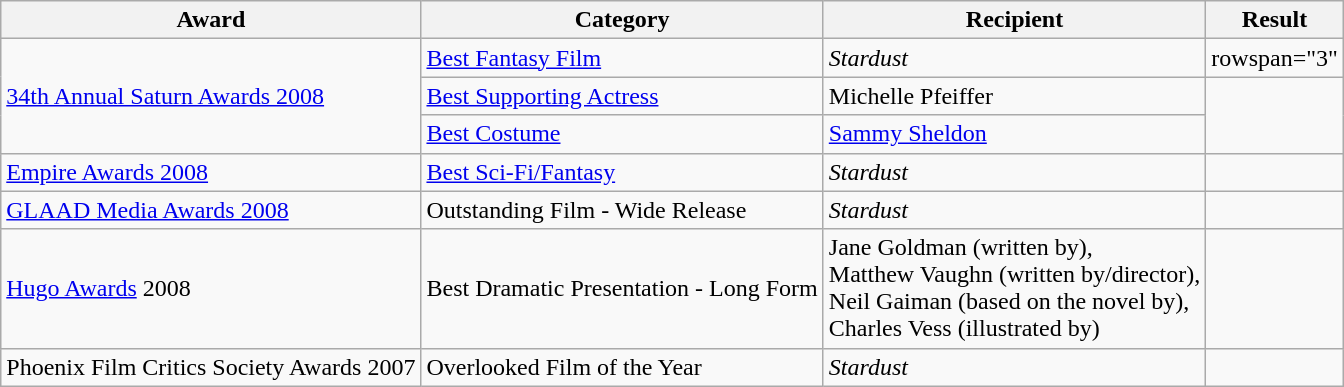<table class="wikitable sortable plainrowheaders">
<tr>
<th scope="col">Award</th>
<th scope="col">Category</th>
<th scope="col">Recipient</th>
<th scope="col">Result</th>
</tr>
<tr>
<td rowspan="3"><a href='#'>34th Annual Saturn Awards 2008</a></td>
<td><a href='#'>Best Fantasy Film</a></td>
<td><em>Stardust</em></td>
<td>rowspan="3" </td>
</tr>
<tr>
<td><a href='#'>Best Supporting Actress</a></td>
<td>Michelle Pfeiffer</td>
</tr>
<tr>
<td><a href='#'>Best Costume</a></td>
<td><a href='#'>Sammy Sheldon</a></td>
</tr>
<tr>
<td><a href='#'>Empire Awards 2008</a></td>
<td><a href='#'>Best Sci-Fi/Fantasy</a></td>
<td><em>Stardust</em></td>
<td></td>
</tr>
<tr>
<td><a href='#'>GLAAD Media Awards 2008</a></td>
<td>Outstanding Film - Wide Release</td>
<td><em>Stardust</em></td>
<td></td>
</tr>
<tr>
<td><a href='#'>Hugo Awards</a> 2008</td>
<td>Best Dramatic Presentation - Long Form</td>
<td>Jane Goldman (written by), <br>Matthew Vaughn (written by/director), <br>Neil Gaiman (based on the novel by), <br>Charles Vess (illustrated by)</td>
<td></td>
</tr>
<tr>
<td>Phoenix Film Critics Society Awards 2007</td>
<td>Overlooked Film of the Year</td>
<td><em>Stardust</em></td>
<td></td>
</tr>
</table>
